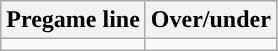<table class="wikitable">
<tr align="center">
<th>Pregame line</th>
<th>Over/under</th>
</tr>
<tr align="center">
<td></td>
<td></td>
</tr>
</table>
